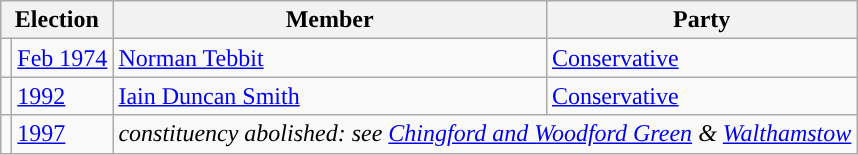<table class="wikitable">
<tr>
<th colspan="2">Election</th>
<th>Member</th>
<th>Party</th>
</tr>
<tr>
<td style="color:inherit;background-color: "></td>
<td><a href='#'>Feb 1974</a></td>
<td><a href='#'>Norman Tebbit</a></td>
<td><a href='#'>Conservative</a></td>
</tr>
<tr>
<td style="color:inherit;background-color: "></td>
<td><a href='#'>1992</a></td>
<td><a href='#'>Iain Duncan Smith</a></td>
<td><a href='#'>Conservative</a></td>
</tr>
<tr>
<td></td>
<td><a href='#'>1997</a></td>
<td colspan="2"><em>constituency abolished: see <a href='#'>Chingford and Woodford Green</a> & <a href='#'>Walthamstow</a></em></td>
</tr>
</table>
